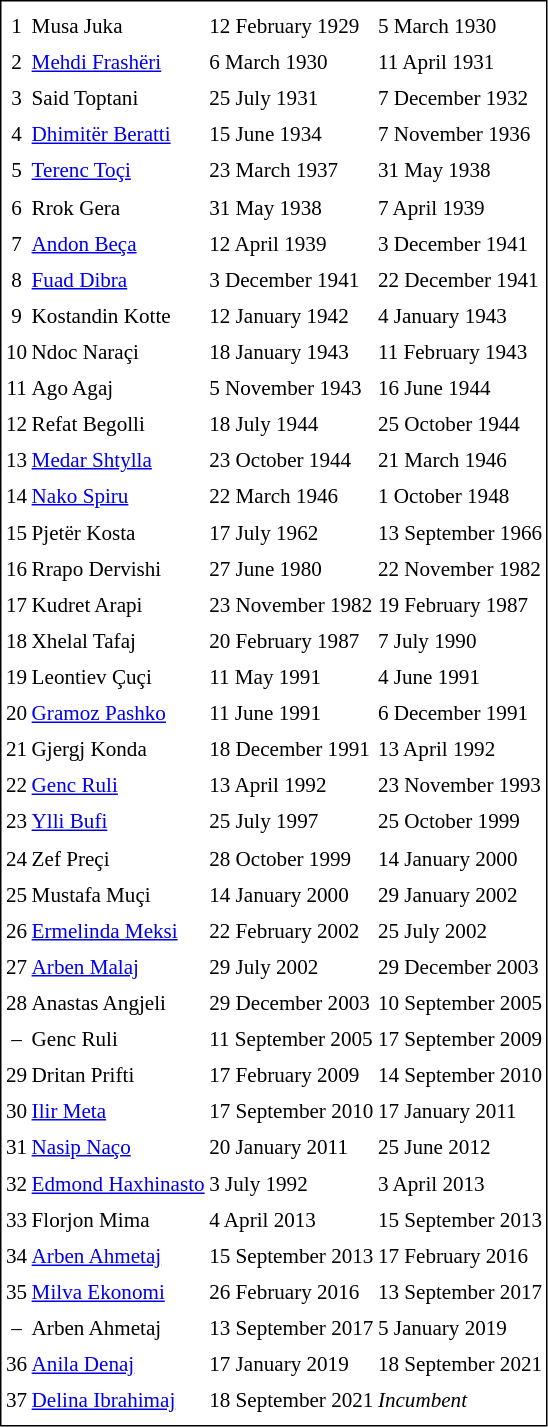<table cellpadding="0" cellspacing="3" style="border:1px solid #000000; font-size:88%; line-height: 1.5em;">
<tr>
<td><strong></strong></td>
<td><strong></strong></td>
<td colspan="2"></td>
</tr>
<tr>
<td align="center">1</td>
<td>Musa Juka</td>
<td>12 February 1929</td>
<td>5 March 1930</td>
</tr>
<tr>
<td align="center">2</td>
<td><a href='#'>Mehdi Frashëri</a></td>
<td>6 March 1930</td>
<td>11 April 1931</td>
</tr>
<tr>
<td align="center">3</td>
<td>Said Toptani</td>
<td>25 July 1931</td>
<td>7 December 1932</td>
</tr>
<tr>
<td align="center">4</td>
<td><a href='#'>Dhimitër Beratti</a></td>
<td>15 June 1934</td>
<td>7 November 1936</td>
</tr>
<tr>
<td align="center">5</td>
<td><a href='#'>Terenc Toçi</a></td>
<td>23 March 1937</td>
<td>31 May 1938</td>
</tr>
<tr>
<td align="center">6</td>
<td>Rrok Gera</td>
<td>31 May 1938</td>
<td>7 April 1939</td>
</tr>
<tr>
<td align="center">7</td>
<td><a href='#'>Andon Beça</a></td>
<td>12 April 1939</td>
<td>3 December 1941</td>
</tr>
<tr>
<td align="center">8</td>
<td><a href='#'>Fuad Dibra</a></td>
<td>3 December 1941</td>
<td>22 December 1941</td>
</tr>
<tr>
<td align="center">9</td>
<td>Kostandin Kotte</td>
<td>12 January 1942</td>
<td>4 January 1943</td>
</tr>
<tr>
<td align="center">10</td>
<td>Ndoc Naraçi</td>
<td>18 January 1943</td>
<td>11 February 1943</td>
</tr>
<tr>
<td align="center">11</td>
<td>Ago Agaj</td>
<td>5 November 1943</td>
<td>16 June 1944</td>
</tr>
<tr>
<td align="center">12</td>
<td>Refat Begolli</td>
<td>18 July 1944</td>
<td>25 October 1944</td>
</tr>
<tr>
<td align="center">13</td>
<td><a href='#'>Medar Shtylla</a></td>
<td>23 October 1944</td>
<td>21 March 1946</td>
</tr>
<tr>
<td align="center">14</td>
<td><a href='#'>Nako Spiru</a></td>
<td>22 March 1946</td>
<td>1 October 1948</td>
</tr>
<tr>
<td align="center">15</td>
<td>Pjetër Kosta</td>
<td>17 July 1962</td>
<td>13 September 1966</td>
</tr>
<tr>
<td align="center">16</td>
<td>Rrapo Dervishi</td>
<td>27 June 1980</td>
<td>22 November 1982</td>
</tr>
<tr>
<td align="center">17</td>
<td>Kudret Arapi</td>
<td>23 November 1982</td>
<td>19 February 1987</td>
</tr>
<tr>
<td align="center">18</td>
<td>Xhelal Tafaj</td>
<td>20 February 1987</td>
<td>7 July 1990</td>
</tr>
<tr>
<td align="center">19</td>
<td>Leontiev Çuçi</td>
<td>11 May 1991</td>
<td>4 June 1991</td>
</tr>
<tr>
<td align="center">20</td>
<td><a href='#'>Gramoz Pashko</a></td>
<td>11 June 1991</td>
<td>6 December 1991</td>
</tr>
<tr>
<td align="center">21</td>
<td>Gjergj Konda</td>
<td>18 December 1991</td>
<td>13 April 1992</td>
</tr>
<tr>
<td align="center">22</td>
<td><a href='#'>Genc Ruli</a></td>
<td>13 April 1992</td>
<td>23 November 1993</td>
</tr>
<tr>
<td align="center">23</td>
<td><a href='#'>Ylli Bufi</a></td>
<td>25 July 1997</td>
<td>25 October 1999</td>
</tr>
<tr>
<td align="center">24</td>
<td>Zef Preçi</td>
<td>28 October 1999</td>
<td>14 January 2000</td>
</tr>
<tr>
<td align="center">25</td>
<td>Mustafa Muçi</td>
<td>14 January 2000</td>
<td>29 January 2002</td>
</tr>
<tr>
<td align="center">26</td>
<td><a href='#'>Ermelinda Meksi</a></td>
<td>22 February 2002</td>
<td>25 July 2002</td>
</tr>
<tr>
<td align="center">27</td>
<td><a href='#'>Arben Malaj</a></td>
<td>29 July 2002</td>
<td>29 December 2003</td>
</tr>
<tr>
<td align="center">28</td>
<td>Anastas Angjeli</td>
<td>29 December 2003</td>
<td>10 September 2005</td>
</tr>
<tr>
<td align="center">–</td>
<td>Genc Ruli</td>
<td>11 September 2005</td>
<td>17 September 2009</td>
</tr>
<tr>
<td align="center">29</td>
<td>Dritan Prifti</td>
<td>17 February 2009</td>
<td>14 September 2010</td>
</tr>
<tr>
<td align="center">30</td>
<td><a href='#'>Ilir Meta</a></td>
<td>17 September 2010</td>
<td>17 January 2011</td>
</tr>
<tr>
<td align="center">31</td>
<td><a href='#'>Nasip Naço</a></td>
<td>20 January 2011</td>
<td>25 June 2012</td>
</tr>
<tr>
<td align="center">32</td>
<td><a href='#'>Edmond Haxhinasto</a></td>
<td>3 July 1992</td>
<td>3 April 2013</td>
</tr>
<tr>
<td align="center">33</td>
<td>Florjon Mima</td>
<td>4 April 2013</td>
<td>15 September 2013</td>
</tr>
<tr>
<td align="center">34</td>
<td><a href='#'>Arben Ahmetaj</a></td>
<td>15 September 2013</td>
<td>17 February 2016</td>
</tr>
<tr>
<td align="center">35</td>
<td><a href='#'>Milva Ekonomi</a></td>
<td>26 February 2016</td>
<td>13 September 2017</td>
</tr>
<tr>
<td align="center">–</td>
<td>Arben Ahmetaj</td>
<td>13 September 2017</td>
<td>5 January 2019</td>
</tr>
<tr>
<td align="center">36</td>
<td><a href='#'>Anila Denaj</a></td>
<td>17 January 2019</td>
<td>18 September 2021</td>
</tr>
<tr>
<td align="center">37</td>
<td><a href='#'>Delina Ibrahimaj</a></td>
<td>18 September 2021</td>
<td><em>Incumbent</em></td>
</tr>
<tr>
</tr>
</table>
